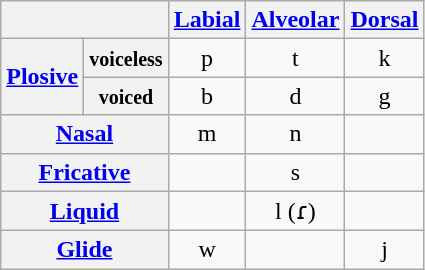<table class="wikitable" style="text-align:center">
<tr>
<th colspan="2"></th>
<th><a href='#'>Labial</a></th>
<th><a href='#'>Alveolar</a></th>
<th><a href='#'>Dorsal</a></th>
</tr>
<tr>
<th rowspan="2"><a href='#'>Plosive</a></th>
<th><small>voiceless</small></th>
<td>p</td>
<td>t</td>
<td>k</td>
</tr>
<tr>
<th><small>voiced</small></th>
<td>b</td>
<td>d</td>
<td>g</td>
</tr>
<tr>
<th colspan="2"><a href='#'>Nasal</a></th>
<td>m</td>
<td>n</td>
<td></td>
</tr>
<tr>
<th colspan="2"><a href='#'>Fricative</a></th>
<td></td>
<td>s</td>
<td></td>
</tr>
<tr>
<th colspan="2"><a href='#'>Liquid</a></th>
<td></td>
<td>l (ɾ)</td>
<td></td>
</tr>
<tr>
<th colspan="2"><a href='#'>Glide</a></th>
<td>w</td>
<td></td>
<td>j</td>
</tr>
</table>
